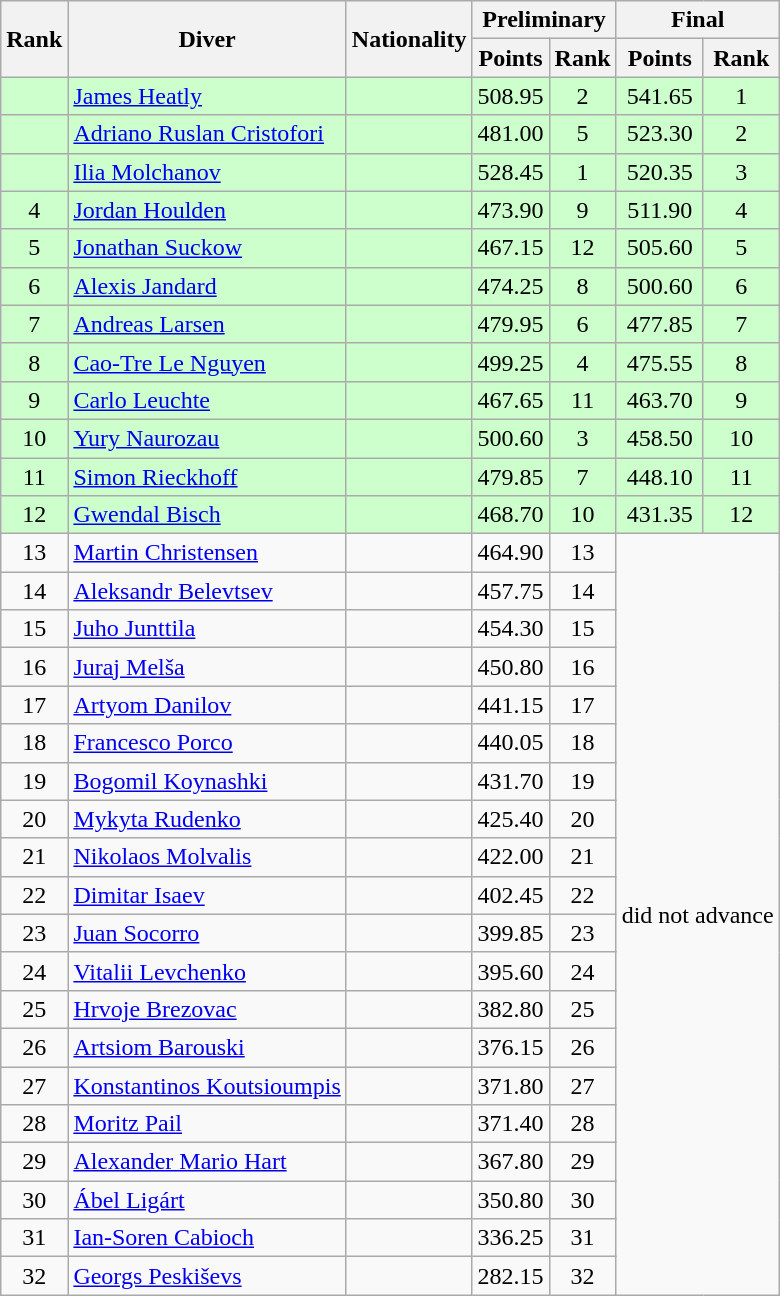<table class="wikitable sortable" style="text-align:center">
<tr>
<th rowspan="2">Rank</th>
<th rowspan="2">Diver</th>
<th rowspan="2">Nationality</th>
<th colspan="2">Preliminary</th>
<th colspan="2">Final</th>
</tr>
<tr>
<th>Points</th>
<th>Rank</th>
<th>Points</th>
<th>Rank</th>
</tr>
<tr bgcolor="ccffcc">
<td></td>
<td align=left><a href='#'>James Heatly</a></td>
<td align=left></td>
<td>508.95</td>
<td>2</td>
<td>541.65</td>
<td>1</td>
</tr>
<tr bgcolor="ccffcc">
<td></td>
<td align=left><a href='#'>Adriano Ruslan Cristofori</a></td>
<td align=left></td>
<td>481.00</td>
<td>5</td>
<td>523.30</td>
<td>2</td>
</tr>
<tr bgcolor="ccffcc">
<td></td>
<td align=left><a href='#'>Ilia Molchanov</a></td>
<td align=left></td>
<td>528.45</td>
<td>1</td>
<td>520.35</td>
<td>3</td>
</tr>
<tr bgcolor="ccffcc">
<td>4</td>
<td align=left><a href='#'>Jordan Houlden</a></td>
<td align=left></td>
<td>473.90</td>
<td>9</td>
<td>511.90</td>
<td>4</td>
</tr>
<tr bgcolor="ccffcc">
<td>5</td>
<td align=left><a href='#'>Jonathan Suckow</a></td>
<td align=left></td>
<td>467.15</td>
<td>12</td>
<td>505.60</td>
<td>5</td>
</tr>
<tr bgcolor="ccffcc">
<td>6</td>
<td align=left><a href='#'>Alexis Jandard</a></td>
<td align=left></td>
<td>474.25</td>
<td>8</td>
<td>500.60</td>
<td>6</td>
</tr>
<tr bgcolor="ccffcc">
<td>7</td>
<td align=left><a href='#'>Andreas Larsen</a></td>
<td align=left></td>
<td>479.95</td>
<td>6</td>
<td>477.85</td>
<td>7</td>
</tr>
<tr bgcolor="ccffcc">
<td>8</td>
<td align=left><a href='#'>Cao-Tre Le Nguyen</a></td>
<td align=left></td>
<td>499.25</td>
<td>4</td>
<td>475.55</td>
<td>8</td>
</tr>
<tr bgcolor="ccffcc">
<td>9</td>
<td align=left><a href='#'>Carlo Leuchte</a></td>
<td align=left></td>
<td>467.65</td>
<td>11</td>
<td>463.70</td>
<td>9</td>
</tr>
<tr bgcolor="ccffcc">
<td>10</td>
<td align=left><a href='#'>Yury Naurozau</a></td>
<td align=left></td>
<td>500.60</td>
<td>3</td>
<td>458.50</td>
<td>10</td>
</tr>
<tr bgcolor="ccffcc">
<td>11</td>
<td align=left><a href='#'>Simon Rieckhoff</a></td>
<td align=left></td>
<td>479.85</td>
<td>7</td>
<td>448.10</td>
<td>11</td>
</tr>
<tr bgcolor="ccffcc">
<td>12</td>
<td align=left><a href='#'>Gwendal Bisch</a></td>
<td align=left></td>
<td>468.70</td>
<td>10</td>
<td>431.35</td>
<td>12</td>
</tr>
<tr>
<td>13</td>
<td align=left><a href='#'>Martin Christensen</a></td>
<td align=left></td>
<td>464.90</td>
<td>13</td>
<td colspan="2" rowspan=20>did not advance</td>
</tr>
<tr>
<td>14</td>
<td align=left><a href='#'>Aleksandr Belevtsev</a></td>
<td align=left></td>
<td>457.75</td>
<td>14</td>
</tr>
<tr>
<td>15</td>
<td align=left><a href='#'>Juho Junttila</a></td>
<td align=left></td>
<td>454.30</td>
<td>15</td>
</tr>
<tr>
<td>16</td>
<td align=left><a href='#'>Juraj Melša</a></td>
<td align=left></td>
<td>450.80</td>
<td>16</td>
</tr>
<tr>
<td>17</td>
<td align=left><a href='#'>Artyom Danilov</a></td>
<td align=left></td>
<td>441.15</td>
<td>17</td>
</tr>
<tr>
<td>18</td>
<td align=left><a href='#'>Francesco Porco</a></td>
<td align=left></td>
<td>440.05</td>
<td>18</td>
</tr>
<tr>
<td>19</td>
<td align=left><a href='#'>Bogomil Koynashki</a></td>
<td align=left></td>
<td>431.70</td>
<td>19</td>
</tr>
<tr>
<td>20</td>
<td align=left><a href='#'>Mykyta Rudenko</a></td>
<td align=left></td>
<td>425.40</td>
<td>20</td>
</tr>
<tr>
<td>21</td>
<td align=left><a href='#'>Nikolaos Molvalis</a></td>
<td align=left></td>
<td>422.00</td>
<td>21</td>
</tr>
<tr>
<td>22</td>
<td align=left><a href='#'>Dimitar Isaev</a></td>
<td align=left></td>
<td>402.45</td>
<td>22</td>
</tr>
<tr>
<td>23</td>
<td align=left><a href='#'>Juan Socorro</a></td>
<td align=left></td>
<td>399.85</td>
<td>23</td>
</tr>
<tr>
<td>24</td>
<td align=left><a href='#'>Vitalii Levchenko</a></td>
<td align=left></td>
<td>395.60</td>
<td>24</td>
</tr>
<tr>
<td>25</td>
<td align=left><a href='#'>Hrvoje Brezovac</a></td>
<td align=left></td>
<td>382.80</td>
<td>25</td>
</tr>
<tr>
<td>26</td>
<td align=left><a href='#'>Artsiom Barouski</a></td>
<td align=left></td>
<td>376.15</td>
<td>26</td>
</tr>
<tr>
<td>27</td>
<td align=left><a href='#'>Konstantinos Koutsioumpis</a></td>
<td align=left></td>
<td>371.80</td>
<td>27</td>
</tr>
<tr>
<td>28</td>
<td align=left><a href='#'>Moritz Pail</a></td>
<td align=left></td>
<td>371.40</td>
<td>28</td>
</tr>
<tr>
<td>29</td>
<td align=left><a href='#'>Alexander Mario Hart</a></td>
<td align=left></td>
<td>367.80</td>
<td>29</td>
</tr>
<tr>
<td>30</td>
<td align=left><a href='#'>Ábel Ligárt</a></td>
<td align=left></td>
<td>350.80</td>
<td>30</td>
</tr>
<tr>
<td>31</td>
<td align=left><a href='#'>Ian-Soren Cabioch</a></td>
<td align=left></td>
<td>336.25</td>
<td>31</td>
</tr>
<tr>
<td>32</td>
<td align=left><a href='#'>Georgs Peskiševs</a></td>
<td align=left></td>
<td>282.15</td>
<td>32</td>
</tr>
</table>
